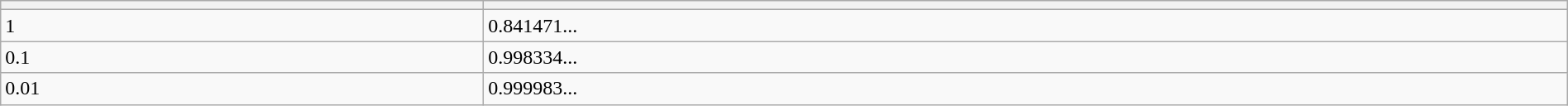<table class="wikitable" style="width:100%; margin:0px;">
<tr>
<th></th>
<th></th>
</tr>
<tr>
<td>1</td>
<td>0.841471...</td>
</tr>
<tr>
<td>0.1</td>
<td>0.998334...</td>
</tr>
<tr>
<td>0.01</td>
<td>0.999983...</td>
</tr>
</table>
